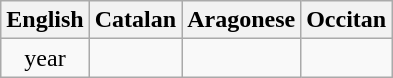<table class="wikitable" style="text-align:center;">
<tr>
<th>English</th>
<th>Catalan</th>
<th>Aragonese</th>
<th>Occitan</th>
</tr>
<tr>
<td>year</td>
<td></td>
<td></td>
<td></td>
</tr>
</table>
